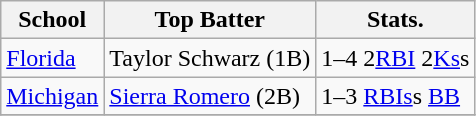<table class="wikitable">
<tr>
<th>School</th>
<th>Top Batter</th>
<th>Stats.</th>
</tr>
<tr>
<td><a href='#'>Florida</a></td>
<td>Taylor Schwarz (1B)</td>
<td>1–4  2<a href='#'>RBI</a>  2<a href='#'>Ks</a>s</td>
</tr>
<tr>
<td><a href='#'>Michigan</a></td>
<td><a href='#'>Sierra Romero</a> (2B)</td>
<td>1–3  <a href='#'>RBIs</a>s  <a href='#'>BB</a></td>
</tr>
<tr>
</tr>
</table>
